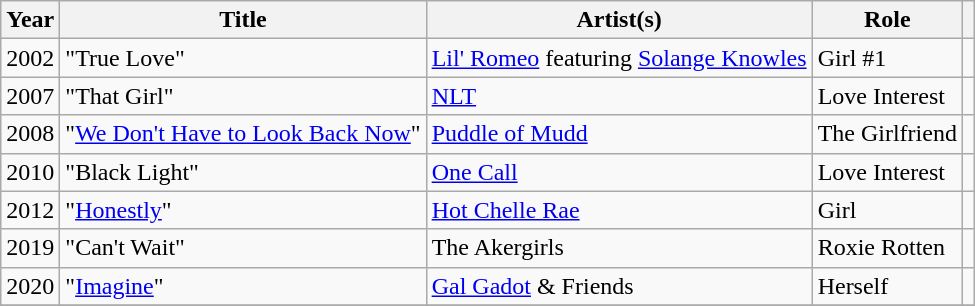<table class="wikitable sortable">
<tr>
<th>Year</th>
<th>Title</th>
<th>Artist(s)</th>
<th>Role</th>
<th scope="col"></th>
</tr>
<tr>
<td>2002</td>
<td>"True Love"</td>
<td><a href='#'>Lil' Romeo</a> featuring <a href='#'>Solange Knowles</a></td>
<td>Girl #1</td>
<td style="text-align:center;"></td>
</tr>
<tr>
<td>2007</td>
<td>"That Girl"</td>
<td><a href='#'>NLT</a></td>
<td>Love Interest</td>
<td style="text-align:center;"></td>
</tr>
<tr>
<td>2008</td>
<td>"<a href='#'>We Don't Have to Look Back Now</a>"</td>
<td><a href='#'>Puddle of Mudd</a></td>
<td>The Girlfriend</td>
<td style="text-align:center;"></td>
</tr>
<tr>
<td>2010</td>
<td>"Black Light"</td>
<td><a href='#'>One Call</a></td>
<td>Love Interest</td>
<td style="text-align:center;"></td>
</tr>
<tr>
<td>2012</td>
<td>"<a href='#'>Honestly</a>"</td>
<td><a href='#'>Hot Chelle Rae</a></td>
<td>Girl</td>
<td style="text-align:center;"></td>
</tr>
<tr>
<td>2019</td>
<td>"Can't Wait"</td>
<td>The Akergirls</td>
<td>Roxie Rotten</td>
<td style="text-align:center;"></td>
</tr>
<tr>
<td>2020</td>
<td>"<a href='#'>Imagine</a>"</td>
<td><a href='#'>Gal Gadot</a> & Friends</td>
<td>Herself</td>
<td style="text-align:center;"></td>
</tr>
<tr>
</tr>
</table>
